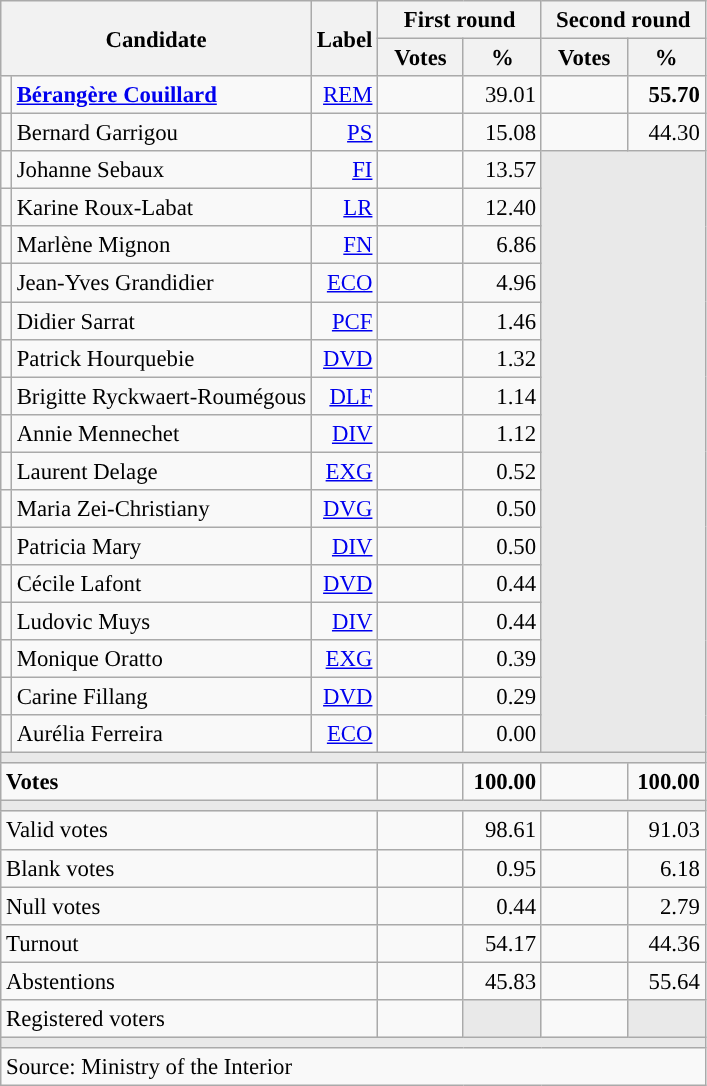<table class="wikitable" style="text-align:right;font-size:95%;">
<tr>
<th rowspan="2" colspan="2">Candidate</th>
<th rowspan="2">Label</th>
<th colspan="2">First round</th>
<th colspan="2">Second round</th>
</tr>
<tr>
<th style="width:50px;">Votes</th>
<th style="width:45px;">%</th>
<th style="width:50px;">Votes</th>
<th style="width:45px;">%</th>
</tr>
<tr>
<td style="color:inherit;background:"></td>
<td style="text-align:left;"><strong><a href='#'>Bérangère Couillard</a></strong></td>
<td><a href='#'>REM</a></td>
<td></td>
<td>39.01</td>
<td><strong></strong></td>
<td><strong>55.70</strong></td>
</tr>
<tr>
<td style="color:inherit;background:"></td>
<td style="text-align:left;">Bernard Garrigou</td>
<td><a href='#'>PS</a></td>
<td></td>
<td>15.08</td>
<td></td>
<td>44.30</td>
</tr>
<tr>
<td style="color:inherit;background:"></td>
<td style="text-align:left;">Johanne Sebaux</td>
<td><a href='#'>FI</a></td>
<td></td>
<td>13.57</td>
<td colspan="2" rowspan="16" style="background:#E9E9E9;"></td>
</tr>
<tr>
<td style="color:inherit;background:"></td>
<td style="text-align:left;">Karine Roux-Labat</td>
<td><a href='#'>LR</a></td>
<td></td>
<td>12.40</td>
</tr>
<tr>
<td style="color:inherit;background:"></td>
<td style="text-align:left;">Marlène Mignon</td>
<td><a href='#'>FN</a></td>
<td></td>
<td>6.86</td>
</tr>
<tr>
<td style="color:inherit;background:"></td>
<td style="text-align:left;">Jean-Yves Grandidier</td>
<td><a href='#'>ECO</a></td>
<td></td>
<td>4.96</td>
</tr>
<tr>
<td style="color:inherit;background:"></td>
<td style="text-align:left;">Didier Sarrat</td>
<td><a href='#'>PCF</a></td>
<td></td>
<td>1.46</td>
</tr>
<tr>
<td style="color:inherit;background:"></td>
<td style="text-align:left;">Patrick Hourquebie</td>
<td><a href='#'>DVD</a></td>
<td></td>
<td>1.32</td>
</tr>
<tr>
<td style="color:inherit;background:"></td>
<td style="text-align:left;">Brigitte Ryckwaert-Roumégous</td>
<td><a href='#'>DLF</a></td>
<td></td>
<td>1.14</td>
</tr>
<tr>
<td style="color:inherit;background:"></td>
<td style="text-align:left;">Annie Mennechet</td>
<td><a href='#'>DIV</a></td>
<td></td>
<td>1.12</td>
</tr>
<tr>
<td style="color:inherit;background:"></td>
<td style="text-align:left;">Laurent Delage</td>
<td><a href='#'>EXG</a></td>
<td></td>
<td>0.52</td>
</tr>
<tr>
<td style="color:inherit;background:"></td>
<td style="text-align:left;">Maria Zei-Christiany</td>
<td><a href='#'>DVG</a></td>
<td></td>
<td>0.50</td>
</tr>
<tr>
<td style="color:inherit;background:"></td>
<td style="text-align:left;">Patricia Mary</td>
<td><a href='#'>DIV</a></td>
<td></td>
<td>0.50</td>
</tr>
<tr>
<td style="color:inherit;background:"></td>
<td style="text-align:left;">Cécile Lafont</td>
<td><a href='#'>DVD</a></td>
<td></td>
<td>0.44</td>
</tr>
<tr>
<td style="color:inherit;background:"></td>
<td style="text-align:left;">Ludovic Muys</td>
<td><a href='#'>DIV</a></td>
<td></td>
<td>0.44</td>
</tr>
<tr>
<td style="color:inherit;background:"></td>
<td style="text-align:left;">Monique Oratto</td>
<td><a href='#'>EXG</a></td>
<td></td>
<td>0.39</td>
</tr>
<tr>
<td style="color:inherit;background:"></td>
<td style="text-align:left;">Carine Fillang</td>
<td><a href='#'>DVD</a></td>
<td></td>
<td>0.29</td>
</tr>
<tr>
<td style="color:inherit;background:"></td>
<td style="text-align:left;">Aurélia Ferreira</td>
<td><a href='#'>ECO</a></td>
<td></td>
<td>0.00</td>
</tr>
<tr>
<td colspan="7" style="background:#E9E9E9;"></td>
</tr>
<tr style="font-weight:bold;">
<td colspan="3" style="text-align:left;">Votes</td>
<td></td>
<td>100.00</td>
<td></td>
<td>100.00</td>
</tr>
<tr>
<td colspan="7" style="background:#E9E9E9;"></td>
</tr>
<tr>
<td colspan="3" style="text-align:left;">Valid votes</td>
<td></td>
<td>98.61</td>
<td></td>
<td>91.03</td>
</tr>
<tr>
<td colspan="3" style="text-align:left;">Blank votes</td>
<td></td>
<td>0.95</td>
<td></td>
<td>6.18</td>
</tr>
<tr>
<td colspan="3" style="text-align:left;">Null votes</td>
<td></td>
<td>0.44</td>
<td></td>
<td>2.79</td>
</tr>
<tr>
<td colspan="3" style="text-align:left;">Turnout</td>
<td></td>
<td>54.17</td>
<td></td>
<td>44.36</td>
</tr>
<tr>
<td colspan="3" style="text-align:left;">Abstentions</td>
<td></td>
<td>45.83</td>
<td></td>
<td>55.64</td>
</tr>
<tr>
<td colspan="3" style="text-align:left;">Registered voters</td>
<td></td>
<td style="color:inherit;background:#E9E9E9;"></td>
<td></td>
<td style="color:inherit;background:#E9E9E9;"></td>
</tr>
<tr>
<td colspan="7" style="background:#E9E9E9;"></td>
</tr>
<tr>
<td colspan="7" style="text-align:left;">Source: Ministry of the Interior</td>
</tr>
</table>
